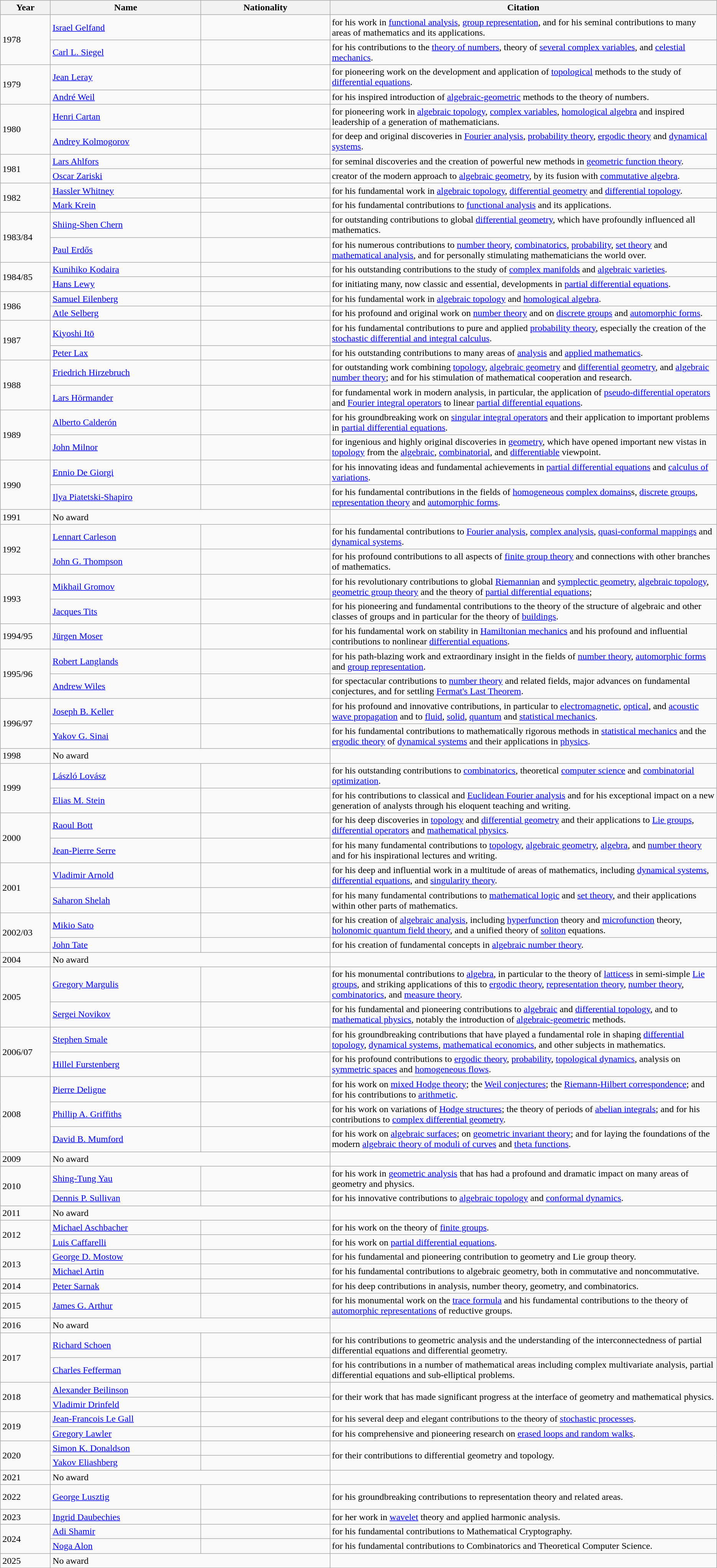<table class="wikitable">
<tr ">
<th style="width:7%">Year</th>
<th style="width:21%">Name</th>
<th style="width:18%">Nationality</th>
<th>Citation</th>
</tr>
<tr>
<td rowspan=2>1978</td>
<td><a href='#'>Israel Gelfand</a></td>
<td></td>
<td>for his work in <a href='#'>functional analysis</a>, <a href='#'>group representation</a>, and for his seminal contributions to many areas of mathematics and its applications.</td>
</tr>
<tr>
<td><a href='#'>Carl L. Siegel</a></td>
<td></td>
<td>for his contributions to the <a href='#'>theory of numbers</a>, theory of <a href='#'>several complex variables</a>, and <a href='#'>celestial mechanics</a>.</td>
</tr>
<tr>
<td rowspan=2>1979</td>
<td><a href='#'>Jean Leray</a></td>
<td></td>
<td>for pioneering work on the development and application of <a href='#'>topological</a> methods to the study of <a href='#'>differential equations</a>.</td>
</tr>
<tr>
<td><a href='#'>André Weil</a></td>
<td></td>
<td>for his inspired introduction of <a href='#'>algebraic-geometric</a> methods to the theory of numbers.</td>
</tr>
<tr>
<td rowspan=2>1980</td>
<td><a href='#'>Henri Cartan</a></td>
<td></td>
<td>for pioneering work in <a href='#'>algebraic topology</a>, <a href='#'>complex variables</a>, <a href='#'>homological algebra</a> and inspired leadership of a generation of mathematicians.</td>
</tr>
<tr>
<td><a href='#'>Andrey Kolmogorov</a></td>
<td></td>
<td>for deep and original discoveries in <a href='#'>Fourier analysis</a>, <a href='#'>probability theory</a>, <a href='#'>ergodic theory</a> and <a href='#'>dynamical systems</a>.</td>
</tr>
<tr>
<td rowspan=2>1981</td>
<td><a href='#'>Lars Ahlfors</a></td>
<td></td>
<td>for seminal discoveries and the creation of powerful new methods in <a href='#'>geometric function theory</a>.</td>
</tr>
<tr>
<td><a href='#'>Oscar Zariski</a></td>
<td></td>
<td>creator of the modern approach to <a href='#'>algebraic geometry</a>, by its fusion with <a href='#'>commutative algebra</a>.</td>
</tr>
<tr>
<td rowspan=2>1982</td>
<td><a href='#'>Hassler Whitney</a></td>
<td></td>
<td>for his fundamental work in <a href='#'>algebraic topology</a>, <a href='#'>differential geometry</a> and <a href='#'>differential topology</a>.</td>
</tr>
<tr>
<td><a href='#'>Mark Krein</a></td>
<td></td>
<td>for his fundamental contributions to <a href='#'>functional analysis</a> and its applications.</td>
</tr>
<tr>
<td rowspan=2>1983/84</td>
<td><a href='#'>Shiing-Shen Chern</a></td>
<td> <br> </td>
<td>for outstanding contributions to global <a href='#'>differential geometry</a>, which have profoundly influenced all mathematics.</td>
</tr>
<tr>
<td><a href='#'>Paul Erdős</a></td>
<td></td>
<td>for his numerous contributions to <a href='#'>number theory</a>, <a href='#'>combinatorics</a>, <a href='#'>probability</a>, <a href='#'>set theory</a> and <a href='#'>mathematical analysis</a>, and for personally stimulating mathematicians the world over.</td>
</tr>
<tr>
<td rowspan=2>1984/85</td>
<td><a href='#'>Kunihiko Kodaira</a></td>
<td></td>
<td>for his outstanding contributions to the study of <a href='#'>complex manifolds</a> and <a href='#'>algebraic varieties</a>.</td>
</tr>
<tr>
<td><a href='#'>Hans Lewy</a></td>
<td></td>
<td>for initiating many, now classic and essential, developments in <a href='#'>partial differential equations</a>.</td>
</tr>
<tr>
<td rowspan=2>1986</td>
<td><a href='#'>Samuel Eilenberg</a></td>
<td> <br> </td>
<td>for his fundamental work in <a href='#'>algebraic topology</a> and <a href='#'>homological algebra</a>.</td>
</tr>
<tr>
<td><a href='#'>Atle Selberg</a></td>
<td></td>
<td>for his profound and original work on <a href='#'>number theory</a> and on <a href='#'>discrete groups</a> and <a href='#'>automorphic forms</a>.</td>
</tr>
<tr>
<td rowspan=2>1987</td>
<td><a href='#'>Kiyoshi Itō</a></td>
<td></td>
<td>for his fundamental contributions to pure and applied <a href='#'>probability theory</a>, especially the creation of the <a href='#'>stochastic differential and integral calculus</a>.</td>
</tr>
<tr>
<td><a href='#'>Peter Lax</a></td>
<td> <br> </td>
<td>for his outstanding contributions to many areas of <a href='#'>analysis</a> and <a href='#'>applied mathematics</a>.</td>
</tr>
<tr>
<td rowspan=2>1988</td>
<td><a href='#'>Friedrich Hirzebruch</a></td>
<td></td>
<td>for outstanding work combining <a href='#'>topology</a>, <a href='#'>algebraic geometry</a> and <a href='#'>differential geometry</a>, and <a href='#'>algebraic number theory</a>; and for his stimulation of mathematical cooperation and research.</td>
</tr>
<tr>
<td><a href='#'>Lars Hörmander</a></td>
<td></td>
<td>for fundamental work in modern analysis, in particular, the application of <a href='#'>pseudo-differential operators</a> and <a href='#'>Fourier integral operators</a> to linear <a href='#'>partial differential equations</a>.</td>
</tr>
<tr>
<td rowspan=2>1989</td>
<td><a href='#'>Alberto Calderón</a></td>
<td></td>
<td>for his groundbreaking work on <a href='#'>singular integral operators</a> and their application to important problems in <a href='#'>partial differential equations</a>.</td>
</tr>
<tr>
<td><a href='#'>John Milnor</a></td>
<td></td>
<td>for ingenious and highly original discoveries in <a href='#'>geometry</a>, which have opened important new vistas in <a href='#'>topology</a> from the <a href='#'>algebraic</a>, <a href='#'>combinatorial</a>, and <a href='#'>differentiable</a> viewpoint.</td>
</tr>
<tr>
<td rowspan=2>1990</td>
<td><a href='#'>Ennio De Giorgi</a></td>
<td></td>
<td>for his innovating ideas and fundamental achievements in <a href='#'>partial differential equations</a> and <a href='#'>calculus of variations</a>.</td>
</tr>
<tr>
<td><a href='#'>Ilya Piatetski-Shapiro</a></td>
<td> <br> </td>
<td>for his fundamental contributions in the fields of <a href='#'>homogeneous</a> <a href='#'>complex domains</a>s, <a href='#'>discrete groups</a>, <a href='#'>representation theory</a> and <a href='#'>automorphic forms</a>.</td>
</tr>
<tr>
<td>1991</td>
<td colspan=2>No award</td>
<td></td>
</tr>
<tr>
<td rowspan=2>1992</td>
<td><a href='#'>Lennart Carleson</a></td>
<td></td>
<td>for his fundamental contributions to <a href='#'>Fourier analysis</a>, <a href='#'>complex analysis</a>, <a href='#'>quasi-conformal mappings</a> and <a href='#'>dynamical systems</a>.</td>
</tr>
<tr>
<td><a href='#'>John G. Thompson</a></td>
<td></td>
<td>for his profound contributions to all aspects of <a href='#'>finite group theory</a> and connections with other branches of mathematics.</td>
</tr>
<tr>
<td rowspan=2>1993</td>
<td><a href='#'>Mikhail Gromov</a></td>
<td> <br> </td>
<td>for his revolutionary contributions to global <a href='#'>Riemannian</a> and <a href='#'>symplectic geometry</a>, <a href='#'>algebraic topology</a>, <a href='#'>geometric group theory</a> and the theory of <a href='#'>partial differential equations</a>;</td>
</tr>
<tr>
<td><a href='#'>Jacques Tits</a></td>
<td> <br> </td>
<td>for his pioneering and fundamental contributions to the theory of the structure of algebraic and other classes of groups and in particular for the theory of <a href='#'>buildings</a>.</td>
</tr>
<tr>
<td>1994/95</td>
<td><a href='#'>Jürgen Moser</a></td>
<td> <br> </td>
<td>for his fundamental work on stability in <a href='#'>Hamiltonian mechanics</a> and his profound and influential contributions to nonlinear <a href='#'>differential equations</a>.</td>
</tr>
<tr>
<td rowspan=2>1995/96</td>
<td><a href='#'>Robert Langlands</a></td>
<td></td>
<td>for his path-blazing work and extraordinary insight in the fields of <a href='#'>number theory</a>, <a href='#'>automorphic forms</a> and <a href='#'>group representation</a>.</td>
</tr>
<tr>
<td><a href='#'>Andrew Wiles</a></td>
<td></td>
<td>for spectacular contributions to <a href='#'>number theory</a> and related fields, major advances on fundamental conjectures, and for settling <a href='#'>Fermat's Last Theorem</a>.</td>
</tr>
<tr>
<td rowspan=2>1996/97</td>
<td><a href='#'>Joseph B. Keller</a></td>
<td></td>
<td>for his profound and innovative contributions, in particular to <a href='#'>electromagnetic</a>, <a href='#'>optical</a>, and <a href='#'>acoustic</a> <a href='#'>wave propagation</a> and to <a href='#'>fluid</a>, <a href='#'>solid</a>, <a href='#'>quantum</a> and <a href='#'>statistical mechanics</a>.</td>
</tr>
<tr>
<td><a href='#'>Yakov G. Sinai</a></td>
<td>  <br> </td>
<td>for his fundamental contributions to mathematically rigorous methods in <a href='#'>statistical mechanics</a> and the <a href='#'>ergodic theory</a> of <a href='#'>dynamical systems</a> and their applications in <a href='#'>physics</a>.</td>
</tr>
<tr>
<td>1998</td>
<td colspan=2>No award</td>
<td></td>
</tr>
<tr>
<td rowspan=2>1999</td>
<td><a href='#'>László Lovász</a></td>
<td> <br> </td>
<td>for his outstanding contributions to <a href='#'>combinatorics</a>, theoretical <a href='#'>computer science</a> and <a href='#'>combinatorial optimization</a>.</td>
</tr>
<tr>
<td><a href='#'>Elias M. Stein</a></td>
<td></td>
<td>for his contributions to classical and <a href='#'>Euclidean Fourier analysis</a> and for his exceptional impact on a new generation of analysts through his eloquent teaching and writing.</td>
</tr>
<tr>
<td rowspan=2>2000</td>
<td><a href='#'>Raoul Bott</a></td>
<td>  <br> </td>
<td>for his deep discoveries in <a href='#'>topology</a> and <a href='#'>differential geometry</a> and their applications to <a href='#'>Lie groups</a>, <a href='#'>differential operators</a> and <a href='#'>mathematical physics</a>.</td>
</tr>
<tr>
<td><a href='#'>Jean-Pierre Serre</a></td>
<td></td>
<td>for his many fundamental contributions to <a href='#'>topology</a>, <a href='#'>algebraic geometry</a>, <a href='#'>algebra</a>, and <a href='#'>number theory</a> and for his inspirational lectures and writing.</td>
</tr>
<tr>
<td rowspan=2>2001</td>
<td><a href='#'>Vladimir Arnold</a></td>
<td></td>
<td>for his deep and influential work in a multitude of areas of mathematics, including <a href='#'>dynamical systems</a>, <a href='#'>differential equations</a>, and <a href='#'>singularity theory</a>.</td>
</tr>
<tr>
<td><a href='#'>Saharon Shelah</a></td>
<td></td>
<td>for his many fundamental contributions to <a href='#'>mathematical logic</a> and <a href='#'>set theory</a>, and their applications within other parts of mathematics.</td>
</tr>
<tr>
<td rowspan=2>2002/03</td>
<td><a href='#'>Mikio Sato</a></td>
<td></td>
<td>for his creation of <a href='#'>algebraic analysis</a>, including <a href='#'>hyperfunction</a> theory and <a href='#'>microfunction</a> theory, <a href='#'>holonomic quantum field theory</a>, and a unified theory of <a href='#'>soliton</a> equations.</td>
</tr>
<tr>
<td><a href='#'>John Tate</a></td>
<td></td>
<td>for his creation of fundamental concepts in <a href='#'>algebraic number theory</a>.</td>
</tr>
<tr>
<td>2004</td>
<td colspan=2>No award</td>
<td></td>
</tr>
<tr>
<td rowspan=2>2005</td>
<td><a href='#'>Gregory Margulis</a></td>
<td> <br> </td>
<td>for his monumental contributions to <a href='#'>algebra</a>, in particular to the theory of <a href='#'>lattices</a>s in semi-simple <a href='#'>Lie groups</a>, and striking applications of this to <a href='#'>ergodic theory</a>, <a href='#'>representation theory</a>, <a href='#'>number theory</a>, <a href='#'>combinatorics</a>, and <a href='#'>measure theory</a>.</td>
</tr>
<tr>
<td><a href='#'>Sergei Novikov</a></td>
<td></td>
<td>for his fundamental and pioneering contributions to <a href='#'>algebraic</a> and <a href='#'>differential topology</a>, and to <a href='#'>mathematical physics</a>, notably the introduction of <a href='#'>algebraic-geometric</a> methods.</td>
</tr>
<tr>
<td rowspan=2>2006/07</td>
<td><a href='#'>Stephen Smale</a></td>
<td></td>
<td>for his groundbreaking contributions that have played a fundamental role in shaping <a href='#'>differential topology</a>, <a href='#'>dynamical systems</a>, <a href='#'>mathematical economics</a>, and other subjects in mathematics.</td>
</tr>
<tr>
<td><a href='#'>Hillel Furstenberg</a></td>
<td> <br> </td>
<td>for his profound contributions to <a href='#'>ergodic theory</a>, <a href='#'>probability</a>, <a href='#'>topological dynamics</a>, analysis on <a href='#'>symmetric spaces</a> and <a href='#'>homogeneous flows</a>.</td>
</tr>
<tr>
<td rowspan=3>2008</td>
<td><a href='#'>Pierre Deligne</a></td>
<td></td>
<td>for his work on <a href='#'>mixed Hodge theory</a>; the <a href='#'>Weil conjectures</a>; the <a href='#'>Riemann-Hilbert correspondence</a>; and for his contributions to <a href='#'>arithmetic</a>.</td>
</tr>
<tr>
<td><a href='#'>Phillip A. Griffiths</a></td>
<td></td>
<td>for his work on variations of <a href='#'>Hodge structures</a>; the theory of periods of <a href='#'>abelian integrals</a>; and for his contributions to <a href='#'>complex differential geometry</a>.</td>
</tr>
<tr>
<td><a href='#'>David B. Mumford</a></td>
<td></td>
<td>for his work on <a href='#'>algebraic surfaces</a>; on <a href='#'>geometric invariant theory</a>; and for laying the foundations of the modern <a href='#'>algebraic theory of moduli of curves</a> and <a href='#'>theta functions</a>.</td>
</tr>
<tr>
<td>2009</td>
<td colspan=2>No award</td>
<td></td>
</tr>
<tr>
<td rowspan=2>2010</td>
<td><a href='#'>Shing-Tung Yau</a></td>
<td></td>
<td>for his work in <a href='#'>geometric analysis</a> that has had a profound and dramatic impact on many areas of geometry and physics.</td>
</tr>
<tr>
<td><a href='#'>Dennis P. Sullivan</a></td>
<td></td>
<td>for his innovative contributions to <a href='#'>algebraic topology</a> and <a href='#'>conformal dynamics</a>.</td>
</tr>
<tr>
<td>2011</td>
<td colspan=2>No award</td>
<td></td>
</tr>
<tr>
<td rowspan=2>2012</td>
<td><a href='#'>Michael Aschbacher</a></td>
<td></td>
<td>for his work on the theory of <a href='#'>finite groups</a>.</td>
</tr>
<tr>
<td><a href='#'>Luis Caffarelli</a></td>
<td></td>
<td>for his work on <a href='#'>partial differential equations</a>.</td>
</tr>
<tr>
<td rowspan=2>2013</td>
<td><a href='#'>George D. Mostow</a></td>
<td></td>
<td>for his fundamental and pioneering contribution to geometry and Lie group theory.</td>
</tr>
<tr>
<td><a href='#'>Michael Artin</a></td>
<td></td>
<td>for his fundamental contributions to algebraic geometry, both in commutative and noncommutative.</td>
</tr>
<tr>
<td rowspan=1>2014</td>
<td><a href='#'>Peter Sarnak</a></td>
<td> <br> </td>
<td>for his deep contributions in analysis, number theory, geometry, and combinatorics.</td>
</tr>
<tr>
<td rowspan=1>2015</td>
<td><a href='#'>James G. Arthur</a></td>
<td></td>
<td>for his monumental work on the <a href='#'>trace formula</a> and his fundamental contributions to the theory of <a href='#'>automorphic representations</a> of reductive groups.</td>
</tr>
<tr>
<td>2016</td>
<td colspan=2>No award</td>
<td></td>
</tr>
<tr>
<td rowspan=2>2017</td>
<td><a href='#'>Richard Schoen</a></td>
<td></td>
<td>for his contributions to geometric analysis and the understanding of the interconnectedness of partial differential equations and differential geometry.</td>
</tr>
<tr>
<td><a href='#'>Charles Fefferman</a></td>
<td></td>
<td>for his contributions in a number of mathematical areas including complex multivariate analysis, partial differential equations and sub-elliptical problems.</td>
</tr>
<tr>
<td rowspan=2>2018</td>
<td><a href='#'>Alexander Beilinson</a></td>
<td> <br> </td>
<td rowspan=2>for their work that has made significant progress at the interface of geometry and mathematical physics.</td>
</tr>
<tr>
<td><a href='#'>Vladimir Drinfeld</a></td>
<td> <br> </td>
</tr>
<tr>
<td rowspan=2>2019</td>
<td><a href='#'>Jean-Francois Le Gall</a></td>
<td></td>
<td>for his several deep and elegant contributions to the theory of <a href='#'>stochastic processes</a>.</td>
</tr>
<tr>
<td><a href='#'>Gregory Lawler</a></td>
<td></td>
<td>for his comprehensive and pioneering research on <a href='#'>erased loops and random walks</a>.</td>
</tr>
<tr>
<td rowspan=2>2020</td>
<td><a href='#'>Simon K. Donaldson</a></td>
<td></td>
<td rowspan=2>for their contributions to differential geometry and topology.</td>
</tr>
<tr>
<td><a href='#'>Yakov Eliashberg</a></td>
<td></td>
</tr>
<tr>
<td>2021</td>
<td colspan=2>No award</td>
<td></td>
</tr>
<tr>
<td rowspan=1>2022</td>
<td><a href='#'>George Lusztig</a></td>
<td> <br>  <br>  </td>
<td>for his groundbreaking contributions to representation theory and related areas.</td>
</tr>
<tr>
<td rowspan=1>2023</td>
<td><a href='#'>Ingrid Daubechies</a></td>
<td> <br> </td>
<td>for her work in <a href='#'>wavelet</a> theory and applied harmonic analysis.</td>
</tr>
<tr>
<td rowspan=2>2024</td>
<td><a href='#'>Adi Shamir</a></td>
<td></td>
<td>for his fundamental contributions to Mathematical Cryptography.</td>
</tr>
<tr>
<td><a href='#'>Noga Alon</a></td>
<td></td>
<td>for his fundamental contributions to Combinatorics and Theoretical Computer Science.</td>
</tr>
<tr>
<td>2025</td>
<td colspan=2>No award</td>
<td></td>
</tr>
<tr>
</tr>
</table>
